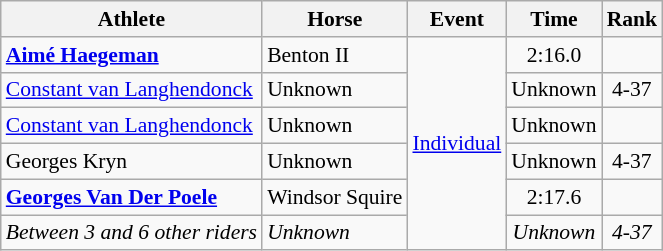<table class=wikitable style="font-size:90%">
<tr>
<th>Athlete</th>
<th>Horse</th>
<th>Event</th>
<th>Time</th>
<th>Rank</th>
</tr>
<tr align=center>
<td align=left><strong><a href='#'>Aimé Haegeman</a></strong></td>
<td align=left>Benton II</td>
<td rowspan="6" align="left"><a href='#'>Individual</a></td>
<td>2:16.0</td>
<td></td>
</tr>
<tr align=center>
<td align=left><a href='#'>Constant van Langhendonck</a></td>
<td align=left>Unknown</td>
<td>Unknown</td>
<td>4-37</td>
</tr>
<tr align=center>
<td align=left><a href='#'>Constant van Langhendonck</a></td>
<td align=left>Unknown</td>
<td>Unknown</td>
<td></td>
</tr>
<tr align=center>
<td align=left>Georges Kryn</td>
<td align=left>Unknown</td>
<td>Unknown</td>
<td>4-37</td>
</tr>
<tr align=center>
<td align=left><strong><a href='#'>Georges Van Der Poele</a></strong></td>
<td align=left>Windsor Squire</td>
<td>2:17.6</td>
<td></td>
</tr>
<tr align=center>
<td align=left><em>Between 3 and 6 other riders</em></td>
<td align=left><em>Unknown</em></td>
<td><em>Unknown</em></td>
<td><em>4-37</em></td>
</tr>
</table>
